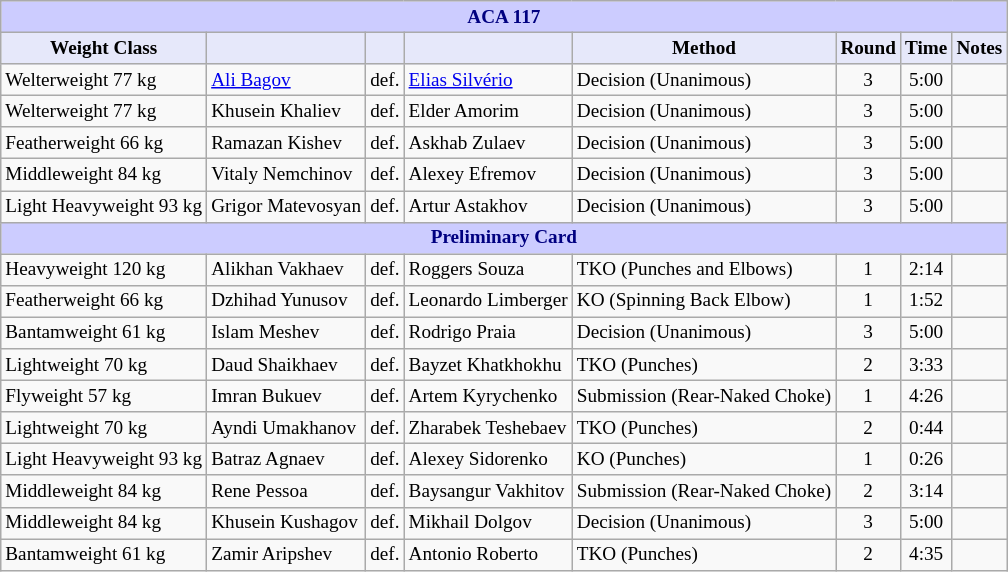<table class="wikitable" style="font-size: 80%;">
<tr>
<th colspan="8" style="background-color: #ccf; color: #000080; text-align: center;"><strong>ACA 117</strong></th>
</tr>
<tr>
<th colspan="1" style="background-color: #E6E8FA; color: #000000; text-align: center;">Weight Class</th>
<th colspan="1" style="background-color: #E6E8FA; color: #000000; text-align: center;"></th>
<th colspan="1" style="background-color: #E6E8FA; color: #000000; text-align: center;"></th>
<th colspan="1" style="background-color: #E6E8FA; color: #000000; text-align: center;"></th>
<th colspan="1" style="background-color: #E6E8FA; color: #000000; text-align: center;">Method</th>
<th colspan="1" style="background-color: #E6E8FA; color: #000000; text-align: center;">Round</th>
<th colspan="1" style="background-color: #E6E8FA; color: #000000; text-align: center;">Time</th>
<th colspan="1" style="background-color: #E6E8FA; color: #000000; text-align: center;">Notes</th>
</tr>
<tr>
<td>Welterweight 77 kg</td>
<td> <a href='#'>Ali Bagov</a></td>
<td>def.</td>
<td> <a href='#'>Elias Silvério</a></td>
<td>Decision (Unanimous)</td>
<td align=center>3</td>
<td align=center>5:00</td>
<td></td>
</tr>
<tr>
<td>Welterweight 77 kg</td>
<td> Khusein Khaliev</td>
<td>def.</td>
<td> Elder Amorim</td>
<td>Decision (Unanimous)</td>
<td align=center>3</td>
<td align=center>5:00</td>
<td></td>
</tr>
<tr>
<td>Featherweight 66 kg</td>
<td> Ramazan Kishev</td>
<td>def.</td>
<td> Askhab Zulaev</td>
<td>Decision (Unanimous)</td>
<td align=center>3</td>
<td align=center>5:00</td>
<td></td>
</tr>
<tr>
<td>Middleweight 84 kg</td>
<td> Vitaly Nemchinov</td>
<td>def.</td>
<td> Alexey Efremov</td>
<td>Decision (Unanimous)</td>
<td align=center>3</td>
<td align=center>5:00</td>
<td></td>
</tr>
<tr>
<td>Light Heavyweight 93 kg</td>
<td> Grigor Matevosyan</td>
<td>def.</td>
<td> Artur Astakhov</td>
<td>Decision (Unanimous)</td>
<td align=center>3</td>
<td align=center>5:00</td>
<td></td>
</tr>
<tr>
<th colspan="8" style="background-color: #ccf; color: #000080; text-align: center;"><strong>Preliminary Card</strong></th>
</tr>
<tr>
<td>Heavyweight 120 kg</td>
<td> Alikhan Vakhaev</td>
<td>def.</td>
<td> Roggers Souza</td>
<td>TKO (Punches and Elbows)</td>
<td align=center>1</td>
<td align=center>2:14</td>
<td></td>
</tr>
<tr>
<td>Featherweight 66 kg</td>
<td> Dzhihad Yunusov</td>
<td>def.</td>
<td> Leonardo Limberger</td>
<td>KO (Spinning Back Elbow)</td>
<td align=center>1</td>
<td align=center>1:52</td>
<td></td>
</tr>
<tr>
<td>Bantamweight 61 kg</td>
<td> Islam Meshev</td>
<td>def.</td>
<td> Rodrigo Praia</td>
<td>Decision (Unanimous)</td>
<td align=center>3</td>
<td align=center>5:00</td>
<td></td>
</tr>
<tr>
<td>Lightweight 70 kg</td>
<td> Daud Shaikhaev</td>
<td>def.</td>
<td> Bayzet Khatkhokhu</td>
<td>TKO (Punches)</td>
<td align=center>2</td>
<td align=center>3:33</td>
<td></td>
</tr>
<tr>
<td>Flyweight 57 kg</td>
<td> Imran Bukuev</td>
<td>def.</td>
<td> Artem Kyrychenko</td>
<td>Submission (Rear-Naked Choke)</td>
<td align=center>1</td>
<td align=center>4:26</td>
<td></td>
</tr>
<tr>
<td>Lightweight 70 kg</td>
<td> Ayndi Umakhanov</td>
<td>def.</td>
<td> Zharabek Teshebaev</td>
<td>TKO (Punches)</td>
<td align=center>2</td>
<td align=center>0:44</td>
<td></td>
</tr>
<tr>
<td>Light Heavyweight 93 kg</td>
<td> Batraz Agnaev</td>
<td>def.</td>
<td> Alexey Sidorenko</td>
<td>KO (Punches)</td>
<td align=center>1</td>
<td align=center>0:26</td>
<td></td>
</tr>
<tr>
<td>Middleweight 84 kg</td>
<td> Rene Pessoa</td>
<td>def.</td>
<td> Baysangur Vakhitov</td>
<td>Submission (Rear-Naked Choke)</td>
<td align=center>2</td>
<td align=center>3:14</td>
<td></td>
</tr>
<tr>
<td>Middleweight 84 kg</td>
<td> Khusein Kushagov</td>
<td>def.</td>
<td> Mikhail Dolgov</td>
<td>Decision (Unanimous)</td>
<td align=center>3</td>
<td align=center>5:00</td>
<td></td>
</tr>
<tr>
<td>Bantamweight 61 kg</td>
<td> Zamir Aripshev</td>
<td>def.</td>
<td> Antonio Roberto</td>
<td>TKO (Punches)</td>
<td align=center>2</td>
<td align=center>4:35</td>
<td></td>
</tr>
</table>
